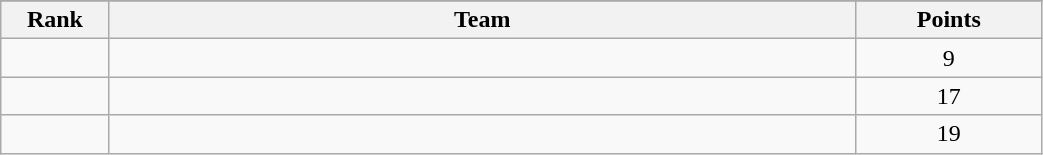<table class="wikitable" width=55%>
<tr>
</tr>
<tr>
<th width=5%>Rank</th>
<th width=40%>Team</th>
<th width=10%>Points</th>
</tr>
<tr align="center">
<td></td>
<td align="left"></td>
<td>9</td>
</tr>
<tr align="center">
<td></td>
<td align="left"></td>
<td>17</td>
</tr>
<tr align="center">
<td></td>
<td align="left"></td>
<td>19</td>
</tr>
</table>
